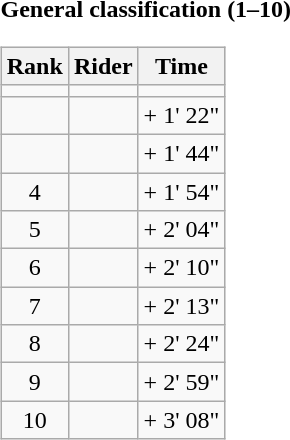<table>
<tr>
<td><strong>General classification (1–10)</strong><br><table class="wikitable">
<tr>
<th scope="col">Rank</th>
<th scope="col">Rider</th>
<th scope="col">Time</th>
</tr>
<tr>
<td style="text-align:center;"></td>
<td></td>
<td style="text-align:center;"></td>
</tr>
<tr>
<td style="text-align:center;"></td>
<td></td>
<td style="text-align:center;">+ 1' 22"</td>
</tr>
<tr>
<td style="text-align:center;"></td>
<td></td>
<td style="text-align:center;">+ 1' 44"</td>
</tr>
<tr>
<td style="text-align:center;">4</td>
<td></td>
<td style="text-align:center;">+ 1' 54"</td>
</tr>
<tr>
<td style="text-align:center;">5</td>
<td></td>
<td style="text-align:center;">+ 2' 04"</td>
</tr>
<tr>
<td style="text-align:center;">6</td>
<td></td>
<td style="text-align:center;">+ 2' 10"</td>
</tr>
<tr>
<td style="text-align:center;">7</td>
<td></td>
<td style="text-align:center;">+ 2' 13"</td>
</tr>
<tr>
<td style="text-align:center;">8</td>
<td></td>
<td style="text-align:center;">+ 2' 24"</td>
</tr>
<tr>
<td style="text-align:center;">9</td>
<td></td>
<td style="text-align:center;">+ 2' 59"</td>
</tr>
<tr>
<td style="text-align:center;">10</td>
<td></td>
<td style="text-align:center;">+ 3' 08"</td>
</tr>
</table>
</td>
</tr>
</table>
